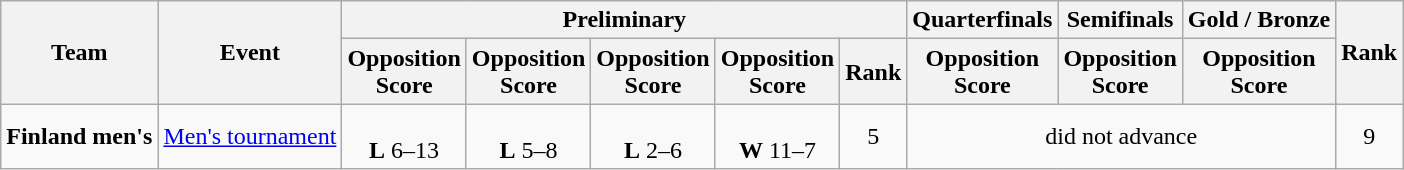<table class="wikitable">
<tr>
<th rowspan=2>Team</th>
<th rowspan=2>Event</th>
<th colspan=5>Preliminary</th>
<th>Quarterfinals</th>
<th>Semifinals</th>
<th>Gold / Bronze</th>
<th rowspan=2>Rank</th>
</tr>
<tr>
<th>Opposition<br>Score</th>
<th>Opposition<br>Score</th>
<th>Opposition<br>Score</th>
<th>Opposition<br>Score</th>
<th>Rank</th>
<th>Opposition<br>Score</th>
<th>Opposition<br>Score</th>
<th>Opposition<br>Score</th>
</tr>
<tr align=center>
<td align=left><strong>Finland men's</strong></td>
<td align=left><a href='#'>Men's tournament</a></td>
<td><br><strong>L</strong> 6–13</td>
<td><br><strong>L</strong> 5–8</td>
<td><br><strong>L</strong> 2–6</td>
<td><br><strong>W</strong> 11–7</td>
<td>5</td>
<td colspan=3>did not advance</td>
<td>9</td>
</tr>
</table>
